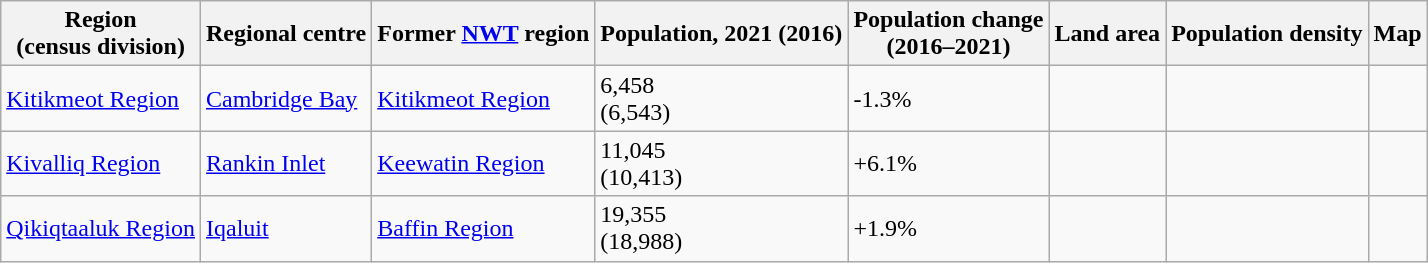<table class="wikitable sortable">
<tr>
<th>Region<br>(census division)</th>
<th>Regional centre</th>
<th>Former <a href='#'>NWT</a> region</th>
<th>Population, 2021 (2016)</th>
<th>Population change<br>(2016–2021)</th>
<th>Land area</th>
<th>Population density</th>
<th>Map</th>
</tr>
<tr>
<td><a href='#'>Kitikmeot Region</a><br></td>
<td><a href='#'>Cambridge Bay</a></td>
<td><a href='#'>Kitikmeot Region</a></td>
<td>6,458<br>(6,543)</td>
<td>-1.3%</td>
<td></td>
<td></td>
<td></td>
</tr>
<tr>
<td><a href='#'>Kivalliq Region</a><br></td>
<td><a href='#'>Rankin Inlet</a></td>
<td><a href='#'>Keewatin Region</a></td>
<td>11,045<br>(10,413)</td>
<td>+6.1%</td>
<td></td>
<td></td>
<td></td>
</tr>
<tr>
<td><a href='#'>Qikiqtaaluk Region</a><br></td>
<td><a href='#'>Iqaluit</a></td>
<td><a href='#'>Baffin Region</a></td>
<td>19,355<br>(18,988)</td>
<td>+1.9%</td>
<td></td>
<td></td>
<td></td>
</tr>
</table>
